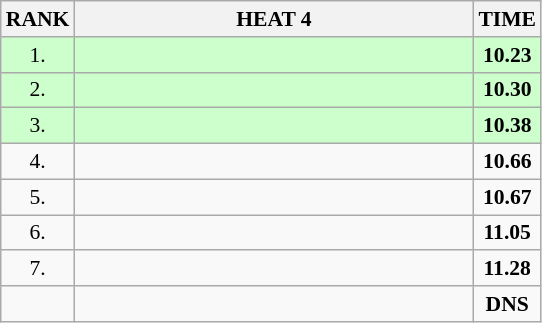<table class="wikitable" style="border-collapse: collapse; font-size: 90%;">
<tr>
<th>RANK</th>
<th align="left" style="width: 18em">HEAT 4</th>
<th>TIME</th>
</tr>
<tr style="background:#ccffcc;">
<td align="center">1.</td>
<td></td>
<td align="center"><strong>10.23</strong></td>
</tr>
<tr style="background:#ccffcc;">
<td align="center">2.</td>
<td></td>
<td align="center"><strong>10.30</strong></td>
</tr>
<tr style="background:#ccffcc;">
<td align="center">3.</td>
<td></td>
<td align="center"><strong>10.38</strong></td>
</tr>
<tr>
<td align="center">4.</td>
<td></td>
<td align="center"><strong>10.66</strong></td>
</tr>
<tr>
<td align="center">5.</td>
<td></td>
<td align="center"><strong>10.67</strong></td>
</tr>
<tr>
<td align="center">6.</td>
<td></td>
<td align="center"><strong>11.05</strong></td>
</tr>
<tr>
<td align="center">7.</td>
<td></td>
<td align="center"><strong>11.28</strong></td>
</tr>
<tr>
<td align="center"></td>
<td></td>
<td align="center"><strong>DNS</strong></td>
</tr>
</table>
